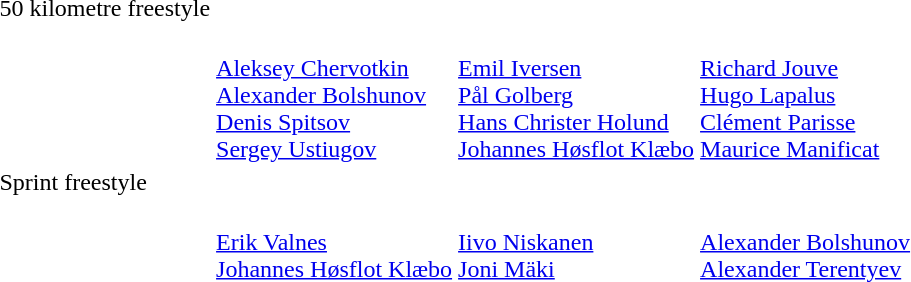<table>
<tr valign="top">
<td><br></td>
<td></td>
<td></td>
<td></td>
</tr>
<tr valign="top">
<td><br></td>
<td></td>
<td></td>
<td></td>
</tr>
<tr valign="top">
<td>50 kilometre freestyle<br></td>
<td></td>
<td></td>
<td></td>
</tr>
<tr valign="top">
<td><br></td>
<td><br><a href='#'>Aleksey Chervotkin</a><br><a href='#'>Alexander Bolshunov</a><br><a href='#'>Denis Spitsov</a><br><a href='#'>Sergey Ustiugov</a></td>
<td><br><a href='#'>Emil Iversen</a><br><a href='#'>Pål Golberg</a><br><a href='#'>Hans Christer Holund</a><br><a href='#'>Johannes Høsflot Klæbo</a></td>
<td><br><a href='#'>Richard Jouve</a><br><a href='#'>Hugo Lapalus</a><br><a href='#'>Clément Parisse</a><br><a href='#'>Maurice Manificat</a></td>
</tr>
<tr valign="top">
<td {{Nowrap>Sprint freestyle<br></td>
<td></td>
<td></td>
<td></td>
</tr>
<tr valign="top">
<td><br></td>
<td><br><a href='#'>Erik Valnes</a><br><a href='#'>Johannes Høsflot Klæbo</a></td>
<td><br><a href='#'>Iivo Niskanen</a><br><a href='#'>Joni Mäki</a></td>
<td><br><a href='#'>Alexander Bolshunov</a><br><a href='#'>Alexander Terentyev</a></td>
</tr>
</table>
